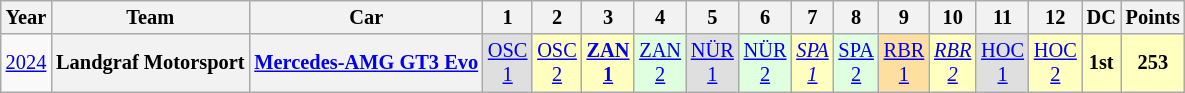<table class="wikitable" style="text-align:center; font-size:85%">
<tr>
<th>Year</th>
<th>Team</th>
<th>Car</th>
<th>1</th>
<th>2</th>
<th>3</th>
<th>4</th>
<th>5</th>
<th>6</th>
<th>7</th>
<th>8</th>
<th>9</th>
<th>10</th>
<th>11</th>
<th>12</th>
<th>DC</th>
<th>Points</th>
</tr>
<tr>
<td><a href='#'>2024</a></td>
<th nowrap>Landgraf Motorsport</th>
<th nowrap><a href='#'>Mercedes-AMG GT3 Evo</a></th>
<td style="background:#DFDFDF;"><a href='#'>OSC<br>1</a><br></td>
<td style="background:#FFFFBF;"><a href='#'>OSC<br>2</a><br></td>
<td style="background:#FFFFBF;"><strong><a href='#'>ZAN<br>1</a></strong><br></td>
<td style="background:#DFFFDF;"><a href='#'>ZAN<br>2</a><br></td>
<td style="background:#DFDFDF;"><a href='#'>NÜR<br>1</a><br></td>
<td style="background:#DFFFDF;"><a href='#'>NÜR<br>2</a><br></td>
<td style="background:#FFFFBF;"><em><a href='#'>SPA<br>1</a></em><br></td>
<td style="background:#DFFFDF;"><a href='#'>SPA<br>2</a><br></td>
<td style="background:#ffdf9f;"><a href='#'>RBR<br>1</a><br></td>
<td style="background:#FFFFBF;"><em><a href='#'>RBR<br>2</a></em><br></td>
<td style="background:#DFDFDF;"><a href='#'>HOC<br>1</a><br></td>
<td style="background:#FFFFBF;"><a href='#'>HOC<br>2</a><br></td>
<th style="background:#FFFFBF;">1st</th>
<th style="background:#FFFFBF;">253</th>
</tr>
</table>
